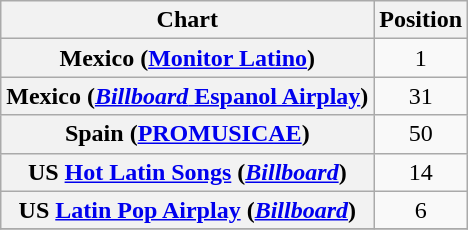<table class="wikitable plainrowheaders" style="text-align:center;">
<tr>
<th>Chart</th>
<th>Position</th>
</tr>
<tr>
<th scope="row">Mexico (<a href='#'>Monitor Latino</a>)</th>
<td align="center">1</td>
</tr>
<tr>
<th scope="row">Mexico (<a href='#'><em>Billboard</em> Espanol Airplay</a>)</th>
<td align="center">31</td>
</tr>
<tr>
<th scope="row">Spain (<a href='#'>PROMUSICAE</a>)</th>
<td align="center">50</td>
</tr>
<tr>
<th scope="row">US <a href='#'>Hot Latin Songs</a> (<em><a href='#'>Billboard</a></em>)</th>
<td align="center">14</td>
</tr>
<tr>
<th scope="row">US <a href='#'>Latin Pop Airplay</a> (<em><a href='#'>Billboard</a></em>)</th>
<td align="center">6</td>
</tr>
<tr>
</tr>
</table>
